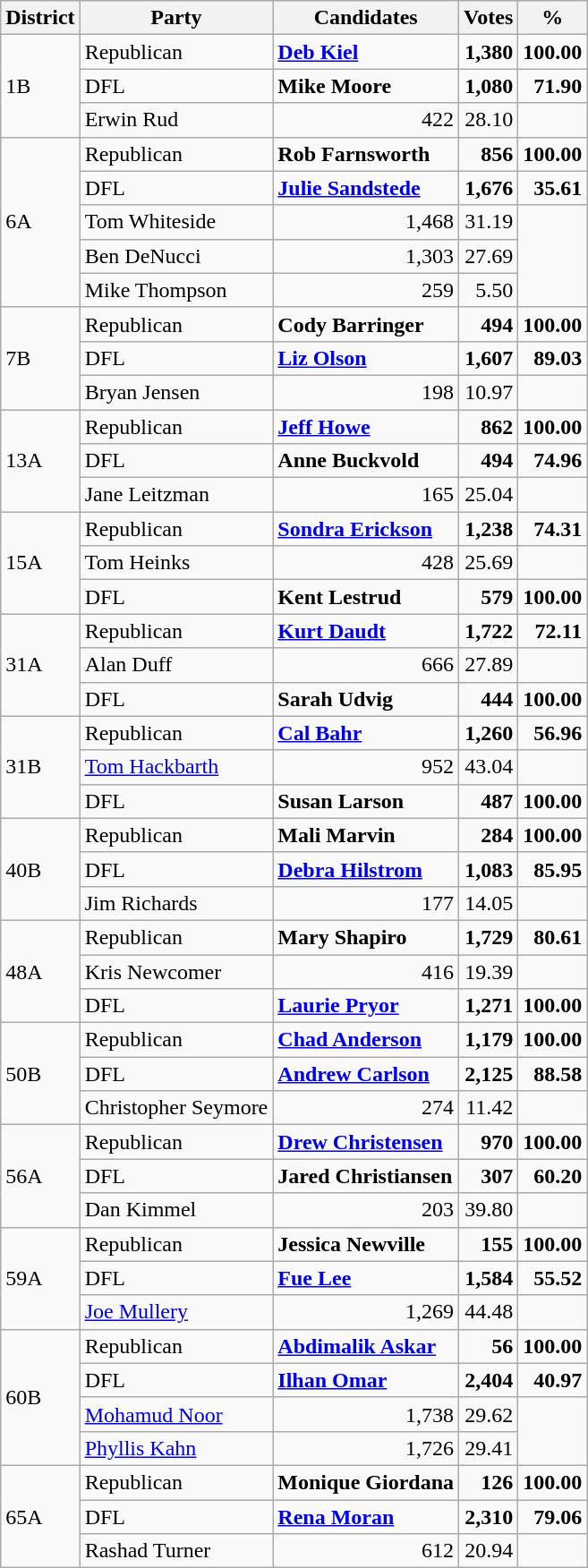<table class="wikitable">
<tr>
<th>District</th>
<th>Party</th>
<th>Candidates</th>
<th>Votes</th>
<th>%</th>
</tr>
<tr>
<td rowspan="3">1B</td>
<td>Republican</td>
<td><strong><a href='#'>Deb Kiel</a></strong></td>
<td align="right"><strong>1,380</strong></td>
<td align="right"><strong>100.00</strong></td>
</tr>
<tr>
<td>DFL</td>
<td><strong>Mike Moore</strong></td>
<td align="right"><strong>1,080</strong></td>
<td align="right"><strong>71.90</strong></td>
</tr>
<tr>
<td>Erwin Rud</td>
<td align="right">422</td>
<td align="right">28.10</td>
</tr>
<tr>
<td rowspan="5">6A</td>
<td>Republican</td>
<td><strong>Rob Farnsworth</strong></td>
<td align="right"><strong>856</strong></td>
<td align="right"><strong>100.00</strong></td>
</tr>
<tr>
<td>DFL</td>
<td><strong><a href='#'>Julie Sandstede</a></strong></td>
<td align="right"><strong>1,676</strong></td>
<td align="right"><strong>35.61</strong></td>
</tr>
<tr>
<td>Tom Whiteside</td>
<td align="right">1,468</td>
<td align="right">31.19</td>
</tr>
<tr>
<td>Ben DeNucci</td>
<td align="right">1,303</td>
<td align="right">27.69</td>
</tr>
<tr>
<td>Mike Thompson</td>
<td align="right">259</td>
<td align="right">5.50</td>
</tr>
<tr>
<td rowspan="3">7B</td>
<td>Republican</td>
<td><strong>Cody Barringer</strong></td>
<td align="right"><strong>494</strong></td>
<td align="right"><strong>100.00</strong></td>
</tr>
<tr>
<td>DFL</td>
<td><strong><a href='#'>Liz Olson</a></strong></td>
<td align="right"><strong>1,607</strong></td>
<td align="right"><strong>89.03</strong></td>
</tr>
<tr>
<td>Bryan Jensen</td>
<td align="right">198</td>
<td align="right">10.97</td>
</tr>
<tr>
<td rowspan="3">13A</td>
<td>Republican</td>
<td><strong><a href='#'>Jeff Howe</a></strong></td>
<td align="right"><strong>862</strong></td>
<td align="right"><strong>100.00</strong></td>
</tr>
<tr>
<td>DFL</td>
<td><strong>Anne Buckvold</strong></td>
<td align="right"><strong>494</strong></td>
<td align="right"><strong>74.96</strong></td>
</tr>
<tr>
<td>Jane Leitzman</td>
<td align="right">165</td>
<td align="right">25.04</td>
</tr>
<tr>
<td rowspan="3">15A</td>
<td>Republican</td>
<td><strong><a href='#'>Sondra Erickson</a></strong></td>
<td align="right"><strong>1,238</strong></td>
<td align="right"><strong>74.31</strong></td>
</tr>
<tr>
<td>Tom Heinks</td>
<td align="right">428</td>
<td align="right">25.69</td>
</tr>
<tr>
<td>DFL</td>
<td><strong>Kent Lestrud</strong></td>
<td align="right"><strong>579</strong></td>
<td align="right"><strong>100.00</strong></td>
</tr>
<tr>
<td rowspan="3">31A</td>
<td>Republican</td>
<td><strong><a href='#'>Kurt Daudt</a></strong></td>
<td align="right"><strong>1,722</strong></td>
<td align="right"><strong>72.11</strong></td>
</tr>
<tr>
<td>Alan Duff</td>
<td align="right">666</td>
<td align="right">27.89</td>
</tr>
<tr>
<td>DFL</td>
<td><strong>Sarah Udvig</strong></td>
<td align="right"><strong>444</strong></td>
<td align="right"><strong>100.00</strong></td>
</tr>
<tr>
<td rowspan="3">31B</td>
<td>Republican</td>
<td><strong><a href='#'>Cal Bahr</a></strong></td>
<td align="right"><strong>1,260</strong></td>
<td align="right"><strong>56.96</strong></td>
</tr>
<tr>
<td><a href='#'>Tom Hackbarth</a></td>
<td align="right">952</td>
<td align="right">43.04</td>
</tr>
<tr>
<td>DFL</td>
<td><strong>Susan Larson</strong></td>
<td align="right"><strong>487</strong></td>
<td align="right"><strong>100.00</strong></td>
</tr>
<tr>
<td rowspan="3">40B</td>
<td>Republican</td>
<td><strong>Mali Marvin</strong></td>
<td align="right"><strong>284</strong></td>
<td align="right"><strong>100.00</strong></td>
</tr>
<tr>
<td>DFL</td>
<td><strong><a href='#'>Debra Hilstrom</a></strong></td>
<td align="right"><strong>1,083</strong></td>
<td align="right"><strong>85.95</strong></td>
</tr>
<tr>
<td>Jim Richards</td>
<td align="right">177</td>
<td align="right">14.05</td>
</tr>
<tr>
<td rowspan="3">48A</td>
<td>Republican</td>
<td><strong>Mary Shapiro</strong></td>
<td align="right"><strong>1,729</strong></td>
<td align="right"><strong>80.61</strong></td>
</tr>
<tr>
<td>Kris Newcomer</td>
<td align="right">416</td>
<td align="right">19.39</td>
</tr>
<tr>
<td>DFL</td>
<td><strong><a href='#'>Laurie Pryor</a></strong></td>
<td align="right"><strong>1,271</strong></td>
<td align="right"><strong>100.00</strong></td>
</tr>
<tr>
<td rowspan="3">50B</td>
<td>Republican</td>
<td><strong><a href='#'>Chad Anderson</a></strong></td>
<td align="right"><strong>1,179</strong></td>
<td align="right"><strong>100.00</strong></td>
</tr>
<tr>
<td>DFL</td>
<td><strong><a href='#'>Andrew Carlson</a></strong></td>
<td align="right"><strong>2,125</strong></td>
<td align="right"><strong>88.58</strong></td>
</tr>
<tr>
<td>Christopher Seymore</td>
<td align="right">274</td>
<td align="right">11.42</td>
</tr>
<tr>
<td rowspan="3">56A</td>
<td>Republican</td>
<td><strong><a href='#'>Drew Christensen</a></strong></td>
<td align="right"><strong>970</strong></td>
<td align="right"><strong>100.00</strong></td>
</tr>
<tr>
<td>DFL</td>
<td><strong>Jared Christiansen</strong></td>
<td align="right"><strong>307</strong></td>
<td align="right"><strong>60.20</strong></td>
</tr>
<tr>
<td>Dan Kimmel</td>
<td align="right">203</td>
<td align="right">39.80</td>
</tr>
<tr>
<td rowspan="3">59A</td>
<td>Republican</td>
<td><strong>Jessica Newville</strong></td>
<td align="right"><strong>155</strong></td>
<td align="right"><strong>100.00</strong></td>
</tr>
<tr>
<td>DFL</td>
<td><strong><a href='#'>Fue Lee</a></strong></td>
<td align="right"><strong>1,584</strong></td>
<td align="right"><strong>55.52</strong></td>
</tr>
<tr>
<td><a href='#'>Joe Mullery</a></td>
<td align="right">1,269</td>
<td align="right">44.48</td>
</tr>
<tr>
<td rowspan="4">60B</td>
<td>Republican</td>
<td><strong><a href='#'>Abdimalik Askar</a></strong></td>
<td align="right"><strong>56</strong></td>
<td align="right"><strong>100.00</strong></td>
</tr>
<tr>
<td>DFL</td>
<td><strong><a href='#'>Ilhan Omar</a></strong></td>
<td align="right"><strong>2,404</strong></td>
<td align="right"><strong>40.97</strong></td>
</tr>
<tr>
<td><a href='#'>Mohamud Noor</a></td>
<td align="right">1,738</td>
<td align="right">29.62</td>
</tr>
<tr>
<td><a href='#'>Phyllis Kahn</a></td>
<td align="right">1,726</td>
<td align="right">29.41</td>
</tr>
<tr>
<td rowspan="3">65A</td>
<td>Republican</td>
<td><strong>Monique Giordana</strong></td>
<td align="right"><strong>126</strong></td>
<td align="right"><strong>100.00</strong></td>
</tr>
<tr>
<td>DFL</td>
<td><strong><a href='#'>Rena Moran</a></strong></td>
<td align="right"><strong>2,310</strong></td>
<td align="right"><strong>79.06</strong></td>
</tr>
<tr>
<td>Rashad Turner</td>
<td align="right">612</td>
<td align="right">20.94</td>
</tr>
</table>
